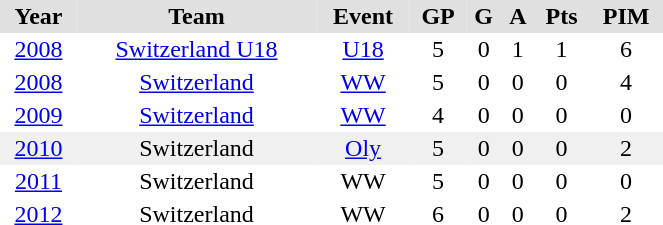<table BORDER="0" CELLPADDING="2" CELLSPACING="0" width="35%">
<tr ALIGN="center" bgcolor="#e0e0e0">
<th>Year</th>
<th>Team</th>
<th>Event</th>
<th>GP</th>
<th>G</th>
<th>A</th>
<th>Pts</th>
<th>PIM</th>
</tr>
<tr ALIGN="center">
<td><a href='#'>2008</a></td>
<td><a href='#'>Switzerland U18</a></td>
<td><a href='#'>U18</a></td>
<td>5</td>
<td>0</td>
<td>1</td>
<td>1</td>
<td>6</td>
</tr>
<tr ALIGN="center">
<td><a href='#'>2008</a></td>
<td><a href='#'>Switzerland</a></td>
<td><a href='#'>WW</a></td>
<td>5</td>
<td>0</td>
<td>0</td>
<td>0</td>
<td>4</td>
</tr>
<tr ALIGN="center">
<td><a href='#'>2009</a></td>
<td><a href='#'>Switzerland</a></td>
<td><a href='#'>WW</a></td>
<td>4</td>
<td>0</td>
<td>0</td>
<td>0</td>
<td>0</td>
</tr>
<tr ALIGN="center" bgcolor="#f0f0f0">
<td><a href='#'>2010</a></td>
<td>Switzerland</td>
<td><a href='#'>Oly</a></td>
<td>5</td>
<td>0</td>
<td>0</td>
<td>0</td>
<td>2</td>
</tr>
<tr ALIGN="center">
<td><a href='#'>2011</a></td>
<td>Switzerland</td>
<td>WW</td>
<td>5</td>
<td>0</td>
<td>0</td>
<td>0</td>
<td>0</td>
</tr>
<tr ALIGN="center">
<td><a href='#'>2012</a></td>
<td>Switzerland</td>
<td>WW</td>
<td>6</td>
<td>0</td>
<td>0</td>
<td>0</td>
<td>2</td>
</tr>
</table>
